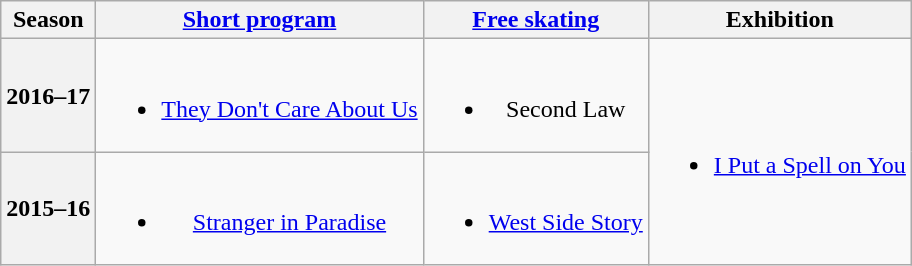<table class="wikitable" style="text-align:center">
<tr>
<th>Season</th>
<th><a href='#'>Short program</a></th>
<th><a href='#'>Free skating</a></th>
<th>Exhibition</th>
</tr>
<tr>
<th>2016–17 <br> </th>
<td><br><ul><li><a href='#'>They Don't Care About Us</a> <br></li></ul></td>
<td><br><ul><li>Second Law <br></li></ul></td>
<td rowspan=2><br><ul><li><a href='#'>I Put a Spell on You</a> <br></li></ul></td>
</tr>
<tr>
<th>2015–16 <br> </th>
<td><br><ul><li><a href='#'>Stranger in Paradise</a> <br></li></ul></td>
<td><br><ul><li><a href='#'>West Side Story</a> <br></li></ul></td>
</tr>
</table>
